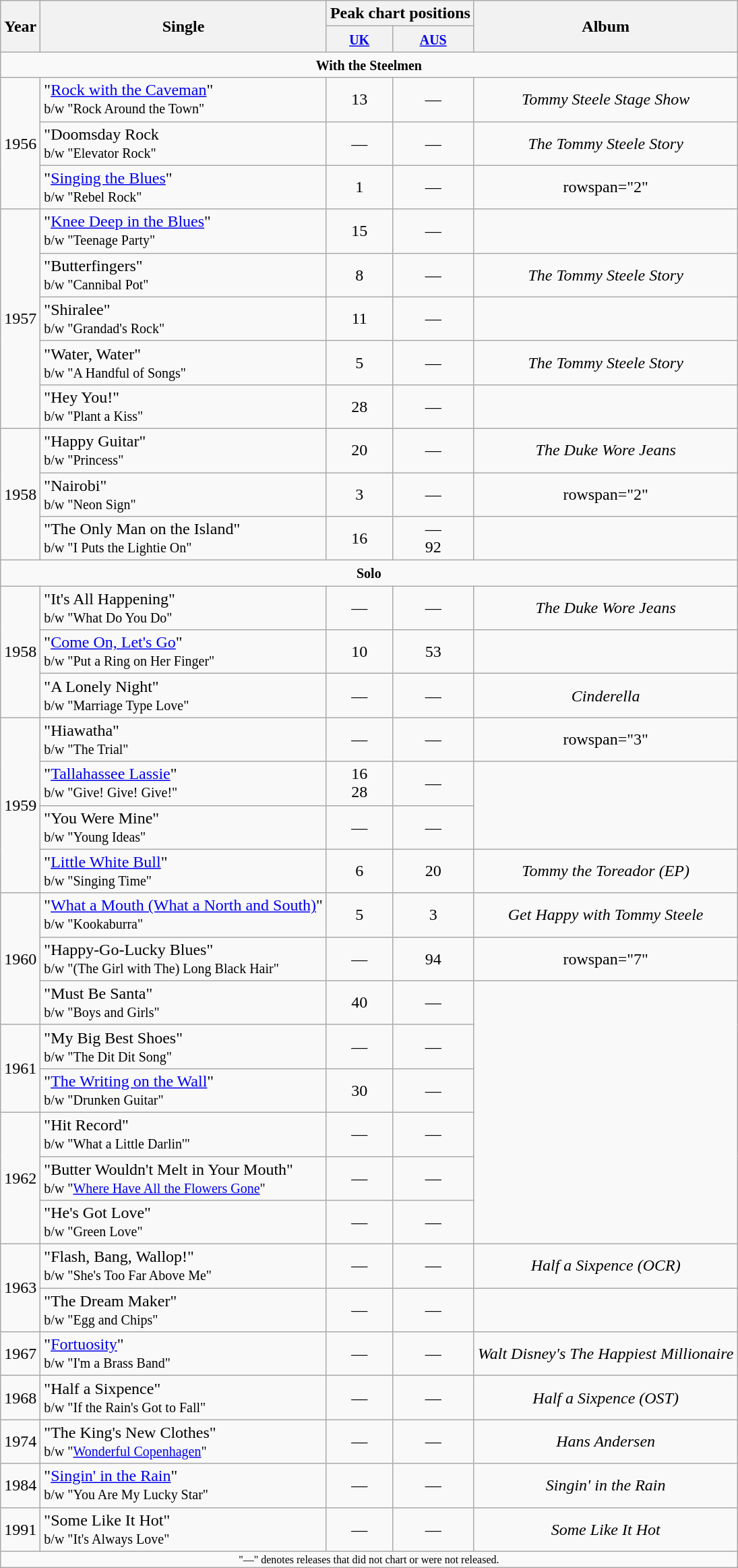<table class="wikitable" style="text-align:center">
<tr>
<th rowspan="2">Year</th>
<th rowspan="2">Single</th>
<th colspan="2">Peak chart positions</th>
<th rowspan="2">Album</th>
</tr>
<tr>
<th><small><a href='#'>UK</a></small><br></th>
<th><small><a href='#'>AUS</a></small></th>
</tr>
<tr>
<td colspan="5" align="center"><small><strong>With the Steelmen</strong></small></td>
</tr>
<tr>
<td rowspan="3">1956</td>
<td align="left">"<a href='#'>Rock with the Caveman</a>"<br><small>b/w "Rock Around the Town"</small></td>
<td>13</td>
<td>—</td>
<td><em>Tommy Steele Stage Show</em></td>
</tr>
<tr>
<td align="left">"Doomsday Rock<br><small>b/w "Elevator Rock"</small></td>
<td>—</td>
<td>—</td>
<td><em>The Tommy Steele Story</em></td>
</tr>
<tr>
<td align="left">"<a href='#'>Singing the Blues</a>"<br><small>b/w "Rebel Rock"</small></td>
<td>1</td>
<td>—</td>
<td>rowspan="2" </td>
</tr>
<tr>
<td rowspan="5">1957</td>
<td align="left">"<a href='#'>Knee Deep in the Blues</a>"<br><small>b/w "Teenage Party"</small></td>
<td>15</td>
<td>—</td>
</tr>
<tr>
<td align="left">"Butterfingers"<br><small>b/w "Cannibal Pot"</small></td>
<td>8</td>
<td>—</td>
<td><em>The Tommy Steele Story</em></td>
</tr>
<tr>
<td align="left">"Shiralee"<br><small>b/w "Grandad's Rock"</small></td>
<td>11</td>
<td>—</td>
<td></td>
</tr>
<tr>
<td align="left">"Water, Water"<br><small>b/w "A Handful of Songs"</small></td>
<td>5</td>
<td>—</td>
<td><em>The Tommy Steele Story</em></td>
</tr>
<tr>
<td align="left">"Hey You!"<br><small>b/w "Plant a Kiss"</small></td>
<td>28</td>
<td>—</td>
<td></td>
</tr>
<tr>
<td rowspan="3">1958</td>
<td align="left">"Happy Guitar"<br><small>b/w "Princess"</small></td>
<td>20</td>
<td>—</td>
<td><em>The Duke Wore Jeans</em></td>
</tr>
<tr>
<td align="left">"Nairobi"<br><small>b/w "Neon Sign"</small></td>
<td>3</td>
<td>—</td>
<td>rowspan="2" </td>
</tr>
<tr>
<td align="left">"The Only Man on the Island" <br><small>b/w "I Puts the Lightie On"</small></td>
<td>16</td>
<td>—<br>92</td>
</tr>
<tr>
<td colspan="5" align="center"><small><strong>Solo</strong></small></td>
</tr>
<tr>
<td rowspan="3">1958</td>
<td align="left">"It's All Happening"<br><small>b/w "What Do You Do"</small></td>
<td>—</td>
<td>—</td>
<td><em>The Duke Wore Jeans</em></td>
</tr>
<tr>
<td align="left">"<a href='#'>Come On, Let's Go</a>"<br><small>b/w "Put a Ring on Her Finger"</small></td>
<td>10</td>
<td>53</td>
<td></td>
</tr>
<tr>
<td align="left">"A Lonely Night"<br><small>b/w "Marriage Type Love"</small></td>
<td>—</td>
<td>—</td>
<td><em>Cinderella</em></td>
</tr>
<tr>
<td rowspan="4">1959</td>
<td align="left">"Hiawatha"<br><small>b/w "The Trial"</small></td>
<td>—</td>
<td>—</td>
<td>rowspan="3" </td>
</tr>
<tr>
<td align="left">"<a href='#'>Tallahassee Lassie</a>"<br><small>b/w "Give! Give! Give!"</small></td>
<td>16<br>28</td>
<td>—</td>
</tr>
<tr>
<td align="left">"You Were Mine"<br><small>b/w "Young Ideas"</small></td>
<td>—</td>
<td>—</td>
</tr>
<tr>
<td align="left">"<a href='#'>Little White Bull</a>"<br><small>b/w "Singing Time"</small></td>
<td>6</td>
<td>20</td>
<td><em>Tommy the Toreador (EP)</em></td>
</tr>
<tr>
<td rowspan="3">1960</td>
<td align="left">"<a href='#'>What a Mouth (What a North and South)</a>"<br><small>b/w "Kookaburra"</small></td>
<td>5</td>
<td>3</td>
<td><em>Get Happy with Tommy Steele</em></td>
</tr>
<tr>
<td align="left">"Happy-Go-Lucky Blues"<br><small>b/w "(The Girl with The) Long Black Hair"</small></td>
<td>—<br></td>
<td>94</td>
<td>rowspan="7" </td>
</tr>
<tr>
<td align="left">"Must Be Santa"<br><small>b/w "Boys and Girls"</small></td>
<td>40</td>
<td>—</td>
</tr>
<tr>
<td rowspan="2">1961</td>
<td align="left">"My Big Best Shoes"<br><small>b/w "The Dit Dit Song"</small></td>
<td>—</td>
<td>—</td>
</tr>
<tr>
<td align="left">"<a href='#'>The Writing on the Wall</a>"<br><small>b/w "Drunken Guitar"</small></td>
<td>30</td>
<td>—</td>
</tr>
<tr>
<td rowspan="3">1962</td>
<td align="left">"Hit Record"<br><small>b/w "What a Little Darlin'"</small></td>
<td>—</td>
<td>—</td>
</tr>
<tr>
<td align="left">"Butter Wouldn't Melt in Your Mouth"<br><small>b/w "<a href='#'>Where Have All the Flowers Gone</a>"</small></td>
<td>—</td>
<td>—</td>
</tr>
<tr>
<td align="left">"He's Got Love"<br><small>b/w "Green Love"</small></td>
<td>—</td>
<td>—</td>
</tr>
<tr>
<td rowspan="2">1963</td>
<td align="left">"Flash, Bang, Wallop!"<br><small>b/w "She's Too Far Above Me"</small></td>
<td>—</td>
<td>—</td>
<td><em>Half a Sixpence (OCR)</em></td>
</tr>
<tr>
<td align="left">"The Dream Maker"<br><small>b/w "Egg and Chips"</small></td>
<td>—</td>
<td>—</td>
<td></td>
</tr>
<tr>
<td>1967</td>
<td align="left">"<a href='#'>Fortuosity</a>"<br><small>b/w "I'm a Brass Band"</small></td>
<td>—</td>
<td>—</td>
<td><em>Walt Disney's The Happiest Millionaire</em></td>
</tr>
<tr>
<td>1968</td>
<td align="left">"Half a Sixpence"<br><small>b/w "If the Rain's Got to Fall"</small></td>
<td>—</td>
<td>—</td>
<td><em>Half a Sixpence (OST)</em></td>
</tr>
<tr>
<td>1974</td>
<td align="left">"The King's New Clothes"<br><small>b/w "<a href='#'>Wonderful Copenhagen</a>"</small></td>
<td>—</td>
<td>—</td>
<td><em>Hans Andersen</em></td>
</tr>
<tr>
<td>1984</td>
<td align="left">"<a href='#'>Singin' in the Rain</a>"<br><small>b/w "You Are My Lucky Star"</small></td>
<td>—</td>
<td>—</td>
<td><em>Singin' in the Rain</em></td>
</tr>
<tr>
<td>1991</td>
<td align="left">"Some Like It Hot"<br><small>b/w "It's Always Love"</small></td>
<td>—</td>
<td>—</td>
<td><em>Some Like It Hot</em></td>
</tr>
<tr>
<td colspan="5" style="font-size:8pt">"—" denotes releases that did not chart or were not released.</td>
</tr>
</table>
